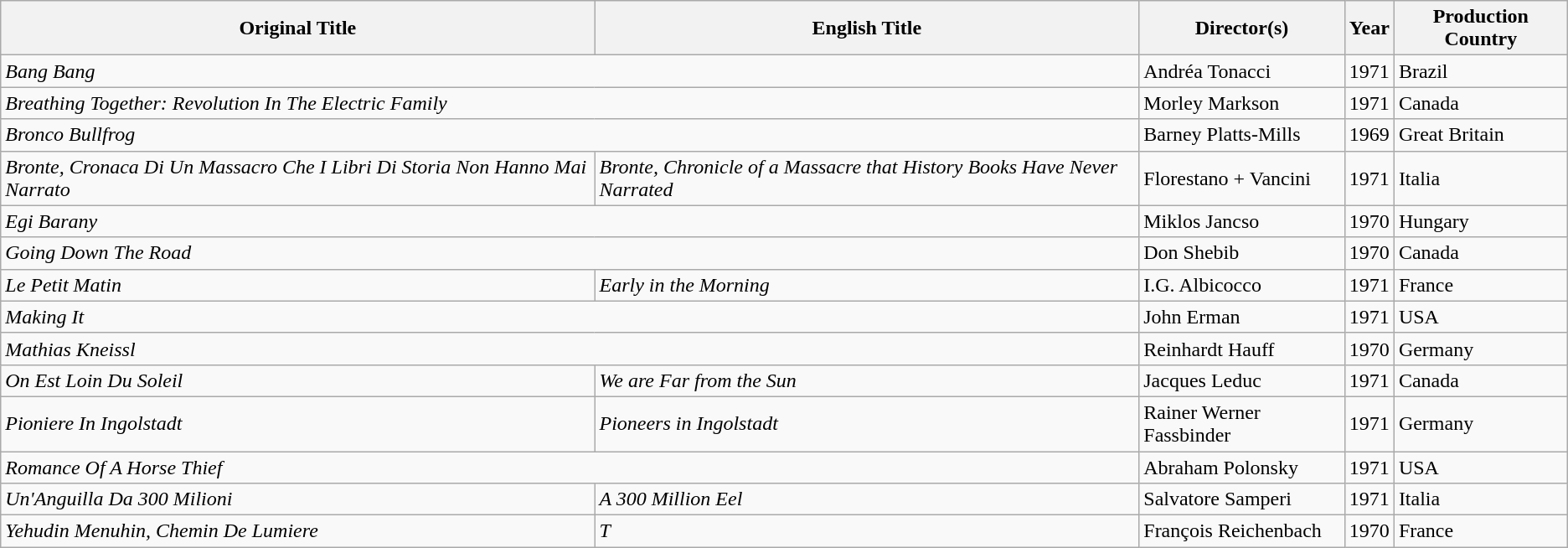<table class="wikitable sortable">
<tr>
<th>Original Title</th>
<th>English Title</th>
<th>Director(s)</th>
<th>Year</th>
<th>Production Country</th>
</tr>
<tr>
<td colspan="2"><em>Bang Bang</em></td>
<td>Andréa Tonacci</td>
<td>1971</td>
<td>Brazil</td>
</tr>
<tr>
<td colspan="2"><em>Breathing Together: Revolution In The Electric Family</em></td>
<td>Morley Markson</td>
<td>1971</td>
<td>Canada</td>
</tr>
<tr>
<td colspan="2"><em>Bronco Bullfrog</em></td>
<td>Barney Platts-Mills</td>
<td>1969</td>
<td>Great Britain</td>
</tr>
<tr>
<td><em>Bronte, Cronaca Di Un Massacro Che I Libri Di Storia Non Hanno Mai Narrato</em></td>
<td><em>Bronte, Chronicle of a Massacre that History Books Have Never Narrated</em></td>
<td>Florestano + Vancini</td>
<td>1971</td>
<td>Italia</td>
</tr>
<tr>
<td colspan="2"><em>Egi Barany</em></td>
<td>Miklos Jancso</td>
<td>1970</td>
<td>Hungary</td>
</tr>
<tr>
<td colspan="2"><em>Going Down The Road</em></td>
<td>Don Shebib</td>
<td>1970</td>
<td>Canada</td>
</tr>
<tr>
<td><em>Le Petit Matin</em></td>
<td><em>Early in the Morning</em></td>
<td>I.G. Albicocco</td>
<td>1971</td>
<td>France</td>
</tr>
<tr>
<td colspan="2"><em>Making It</em></td>
<td>John Erman</td>
<td>1971</td>
<td>USA</td>
</tr>
<tr>
<td colspan="2"><em>Mathias Kneissl</em></td>
<td>Reinhardt Hauff</td>
<td>1970</td>
<td>Germany</td>
</tr>
<tr>
<td><em>On Est Loin Du Soleil</em></td>
<td><em>We are Far from the Sun</em></td>
<td>Jacques Leduc</td>
<td>1971</td>
<td>Canada</td>
</tr>
<tr>
<td><em>Pioniere In Ingolstadt</em></td>
<td><em>Pioneers in Ingolstadt</em></td>
<td>Rainer Werner Fassbinder</td>
<td>1971</td>
<td>Germany</td>
</tr>
<tr>
<td colspan="2"><em>Romance Of A Horse Thief</em></td>
<td>Abraham Polonsky</td>
<td>1971</td>
<td>USA</td>
</tr>
<tr>
<td><em>Un'Anguilla Da 300 Milioni</em></td>
<td><em>A 300 Million Eel</em></td>
<td>Salvatore Samperi</td>
<td>1971</td>
<td>Italia</td>
</tr>
<tr>
<td><em>Yehudin Menuhin, Chemin De Lumiere</em></td>
<td><em>T</em></td>
<td>François Reichenbach</td>
<td>1970</td>
<td>France</td>
</tr>
</table>
